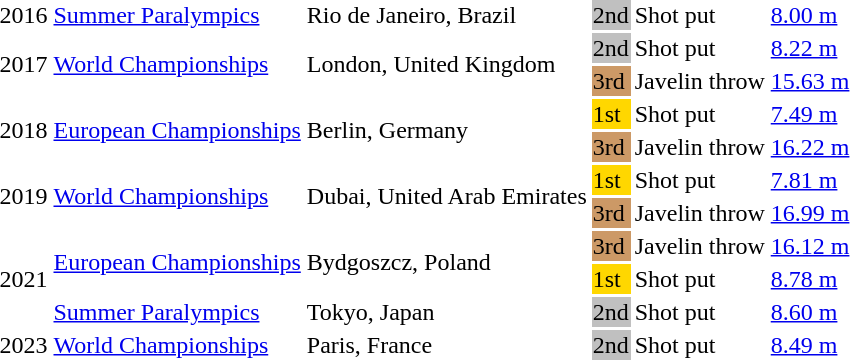<table>
<tr>
<td>2016</td>
<td><a href='#'>Summer Paralympics</a></td>
<td>Rio de Janeiro, Brazil</td>
<td bgcolor="silver">2nd</td>
<td>Shot put</td>
<td><a href='#'>8.00 m</a></td>
</tr>
<tr>
<td rowspan=2>2017</td>
<td rowspan=2><a href='#'>World Championships</a></td>
<td rowspan=2>London, United Kingdom</td>
<td bgcolor="silver">2nd</td>
<td>Shot put</td>
<td><a href='#'>8.22 m</a></td>
</tr>
<tr>
<td bgcolor="cc9966">3rd</td>
<td>Javelin throw</td>
<td><a href='#'>15.63 m</a></td>
</tr>
<tr>
<td rowspan=2>2018</td>
<td rowspan=2><a href='#'>European Championships</a></td>
<td rowspan=2>Berlin, Germany</td>
<td bgcolor="gold">1st</td>
<td>Shot put</td>
<td><a href='#'>7.49 m</a></td>
</tr>
<tr>
<td bgcolor="cc9966">3rd</td>
<td>Javelin throw</td>
<td><a href='#'>16.22 m</a></td>
</tr>
<tr>
<td rowspan=2>2019</td>
<td rowspan=2><a href='#'>World Championships</a></td>
<td rowspan=2>Dubai, United Arab Emirates</td>
<td bgcolor="gold">1st</td>
<td>Shot put</td>
<td><a href='#'>7.81 m</a></td>
</tr>
<tr>
<td bgcolor="cc9966">3rd</td>
<td>Javelin throw</td>
<td><a href='#'>16.99 m</a></td>
</tr>
<tr>
<td rowspan=3>2021</td>
<td rowspan=2><a href='#'>European Championships</a></td>
<td rowspan=2>Bydgoszcz, Poland</td>
<td bgcolor="cc9966">3rd</td>
<td>Javelin throw</td>
<td><a href='#'>16.12 m</a></td>
</tr>
<tr>
<td bgcolor="gold">1st</td>
<td>Shot put</td>
<td><a href='#'>8.78 m</a></td>
</tr>
<tr>
<td><a href='#'>Summer Paralympics</a></td>
<td>Tokyo, Japan</td>
<td bgcolor="silver">2nd</td>
<td>Shot put</td>
<td><a href='#'>8.60 m</a></td>
</tr>
<tr>
<td>2023</td>
<td><a href='#'>World Championships</a></td>
<td>Paris, France</td>
<td bgcolor="silver">2nd</td>
<td>Shot put</td>
<td><a href='#'>8.49 m</a></td>
</tr>
</table>
